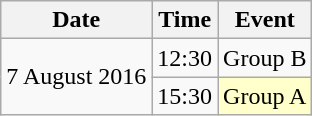<table class = "wikitable" style="text-align:center;">
<tr>
<th>Date</th>
<th>Time</th>
<th>Event</th>
</tr>
<tr>
<td rowspan=2>7 August 2016</td>
<td>12:30</td>
<td>Group B</td>
</tr>
<tr>
<td>15:30</td>
<td bgcolor=ffffcc>Group A</td>
</tr>
</table>
